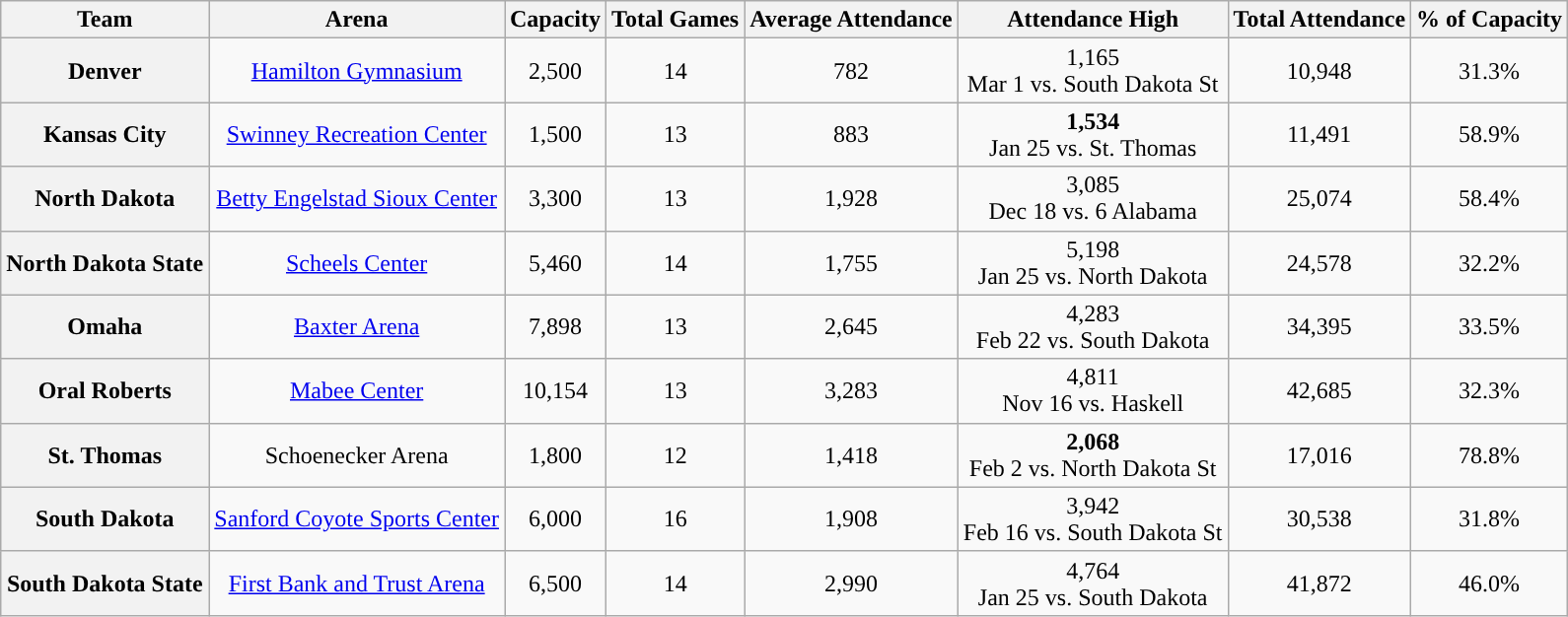<table class="wikitable sortable" style="text-align:center">
<tr>
<th>Team</th>
<th>Arena</th>
<th>Capacity</th>
<th>Total Games</th>
<th>Average Attendance</th>
<th>Attendance High</th>
<th>Total Attendance</th>
<th>% of Capacity</th>
</tr>
<tr>
<th>Denver</th>
<td><a href='#'>Hamilton Gymnasium</a></td>
<td>2,500</td>
<td>14</td>
<td>782</td>
<td>1,165<br>Mar 1 vs. South Dakota St</td>
<td>10,948</td>
<td>31.3%</td>
</tr>
<tr>
<th>Kansas City</th>
<td><a href='#'>Swinney Recreation Center</a></td>
<td>1,500</td>
<td>13</td>
<td>883</td>
<td><strong>1,534</strong><br>Jan 25 vs. St. Thomas</td>
<td>11,491</td>
<td>58.9%</td>
</tr>
<tr>
<th>North Dakota</th>
<td><a href='#'>Betty Engelstad Sioux Center</a></td>
<td>3,300</td>
<td>13</td>
<td>1,928</td>
<td>3,085<br>Dec 18 vs. 6 Alabama</td>
<td>25,074</td>
<td>58.4%</td>
</tr>
<tr>
<th>North Dakota State</th>
<td><a href='#'>Scheels Center</a></td>
<td>5,460</td>
<td>14</td>
<td>1,755</td>
<td>5,198<br>Jan 25 vs. North Dakota</td>
<td>24,578</td>
<td>32.2%</td>
</tr>
<tr>
<th>Omaha</th>
<td><a href='#'>Baxter Arena</a></td>
<td>7,898</td>
<td>13</td>
<td>2,645</td>
<td>4,283<br>Feb 22 vs. South Dakota</td>
<td>34,395</td>
<td>33.5%</td>
</tr>
<tr>
<th>Oral Roberts</th>
<td><a href='#'>Mabee Center</a></td>
<td>10,154</td>
<td>13</td>
<td>3,283</td>
<td>4,811<br>Nov 16 vs. Haskell</td>
<td>42,685</td>
<td>32.3%</td>
</tr>
<tr>
<th>St. Thomas</th>
<td>Schoenecker Arena</td>
<td>1,800</td>
<td>12</td>
<td>1,418</td>
<td><strong>2,068</strong><br>Feb 2 vs. North Dakota St</td>
<td>17,016</td>
<td>78.8%</td>
</tr>
<tr>
<th>South Dakota</th>
<td><a href='#'>Sanford Coyote Sports Center</a></td>
<td>6,000</td>
<td>16</td>
<td>1,908</td>
<td>3,942<br>Feb 16 vs. South Dakota St</td>
<td>30,538</td>
<td>31.8%</td>
</tr>
<tr>
<th>South Dakota State</th>
<td><a href='#'>First Bank and Trust Arena</a></td>
<td>6,500</td>
<td>14</td>
<td>2,990</td>
<td>4,764<br>Jan 25 vs. South Dakota</td>
<td>41,872</td>
<td>46.0%</td>
</tr>
</table>
